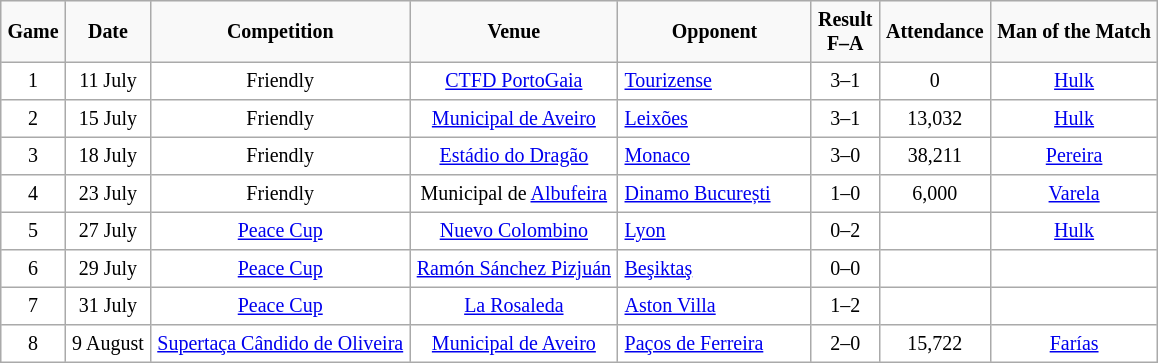<table border="2" cellpadding="4" cellspacing="0" style="text-align:center; background: #f9f9f9; border: 1px #aaa solid; border-collapse: collapse; font-size: smaller;">
<tr>
<th>Game</th>
<th>Date</th>
<th>Competition</th>
<th>Venue</th>
<th width="120px">Opponent</th>
<th>Result<br>F–A</th>
<th>Attendance</th>
<th>Man of the Match</th>
</tr>
<tr bgcolor="#FFFFFF">
<td>1</td>
<td>11 July</td>
<td>Friendly</td>
<td><a href='#'>CTFD PortoGaia</a></td>
<td align="left"> <a href='#'>Tourizense</a></td>
<td>3–1</td>
<td>0</td>
<td><a href='#'>Hulk</a></td>
</tr>
<tr bgcolor="#FFFFFF">
<td>2</td>
<td>15 July</td>
<td>Friendly</td>
<td><a href='#'>Municipal de Aveiro</a></td>
<td align="left"> <a href='#'>Leixões</a></td>
<td>3–1</td>
<td>13,032</td>
<td><a href='#'>Hulk</a></td>
</tr>
<tr bgcolor="#FFFFFF">
<td>3</td>
<td>18 July</td>
<td>Friendly</td>
<td><a href='#'>Estádio do Dragão</a></td>
<td align="left"> <a href='#'>Monaco</a></td>
<td>3–0</td>
<td>38,211</td>
<td><a href='#'>Pereira</a></td>
</tr>
<tr bgcolor="#FFFFFF">
<td>4</td>
<td>23 July</td>
<td>Friendly</td>
<td>Municipal de <a href='#'>Albufeira</a></td>
<td align="left"> <a href='#'>Dinamo București</a></td>
<td>1–0</td>
<td>6,000</td>
<td><a href='#'>Varela</a></td>
</tr>
<tr bgcolor="#FFFFFF">
<td>5</td>
<td>27 July</td>
<td><a href='#'>Peace Cup</a></td>
<td><a href='#'>Nuevo Colombino</a></td>
<td align="left"> <a href='#'>Lyon</a></td>
<td>0–2</td>
<td></td>
<td><a href='#'>Hulk</a></td>
</tr>
<tr bgcolor="#FFFFFF">
<td>6</td>
<td>29 July</td>
<td><a href='#'>Peace Cup</a></td>
<td><a href='#'>Ramón Sánchez Pizjuán</a></td>
<td align="left"> <a href='#'>Beşiktaş</a></td>
<td>0–0</td>
<td></td>
<td></td>
</tr>
<tr bgcolor="#FFFFFF">
<td>7</td>
<td>31 July</td>
<td><a href='#'>Peace Cup</a></td>
<td><a href='#'>La Rosaleda</a></td>
<td align="left"> <a href='#'>Aston Villa</a></td>
<td>1–2</td>
<td></td>
<td></td>
</tr>
<tr bgcolor="#FFFFFF">
<td>8</td>
<td>9 August</td>
<td><a href='#'>Supertaça Cândido de Oliveira</a></td>
<td><a href='#'>Municipal de Aveiro</a></td>
<td align="left"> <a href='#'>Paços de Ferreira</a></td>
<td>2–0</td>
<td>15,722</td>
<td><a href='#'>Farías</a></td>
</tr>
</table>
